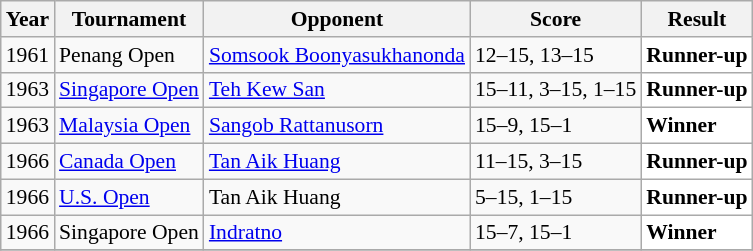<table class="sortable wikitable" style="font-size: 90%;">
<tr>
<th>Year</th>
<th>Tournament</th>
<th>Opponent</th>
<th>Score</th>
<th>Result</th>
</tr>
<tr>
<td align="center">1961</td>
<td>Penang Open</td>
<td> <a href='#'>Somsook Boonyasukhanonda</a></td>
<td>12–15, 13–15</td>
<td style="text-align:left; background:white"> <strong>Runner-up</strong></td>
</tr>
<tr>
<td align="center">1963</td>
<td><a href='#'>Singapore Open</a></td>
<td> <a href='#'>Teh Kew San</a></td>
<td>15–11, 3–15, 1–15</td>
<td style="text-align:left; background:white"> <strong>Runner-up</strong></td>
</tr>
<tr>
<td align="center">1963</td>
<td><a href='#'>Malaysia Open</a></td>
<td> <a href='#'>Sangob Rattanusorn</a></td>
<td>15–9, 15–1</td>
<td style="text-align:left; background:white"> <strong>Winner</strong></td>
</tr>
<tr>
<td align="center">1966</td>
<td><a href='#'>Canada Open</a></td>
<td> <a href='#'>Tan Aik Huang</a></td>
<td>11–15, 3–15</td>
<td style="text-align:left; background:white"> <strong>Runner-up</strong></td>
</tr>
<tr>
<td align="center">1966</td>
<td align="left"><a href='#'>U.S. Open</a></td>
<td align="left"> Tan Aik Huang</td>
<td align="left">5–15, 1–15</td>
<td style="text-align:left; background:white"> <strong>Runner-up</strong></td>
</tr>
<tr>
<td align="center">1966</td>
<td>Singapore Open</td>
<td> <a href='#'>Indratno</a></td>
<td>15–7, 15–1</td>
<td style="text-align:left; background:white"> <strong>Winner</strong></td>
</tr>
<tr>
</tr>
</table>
